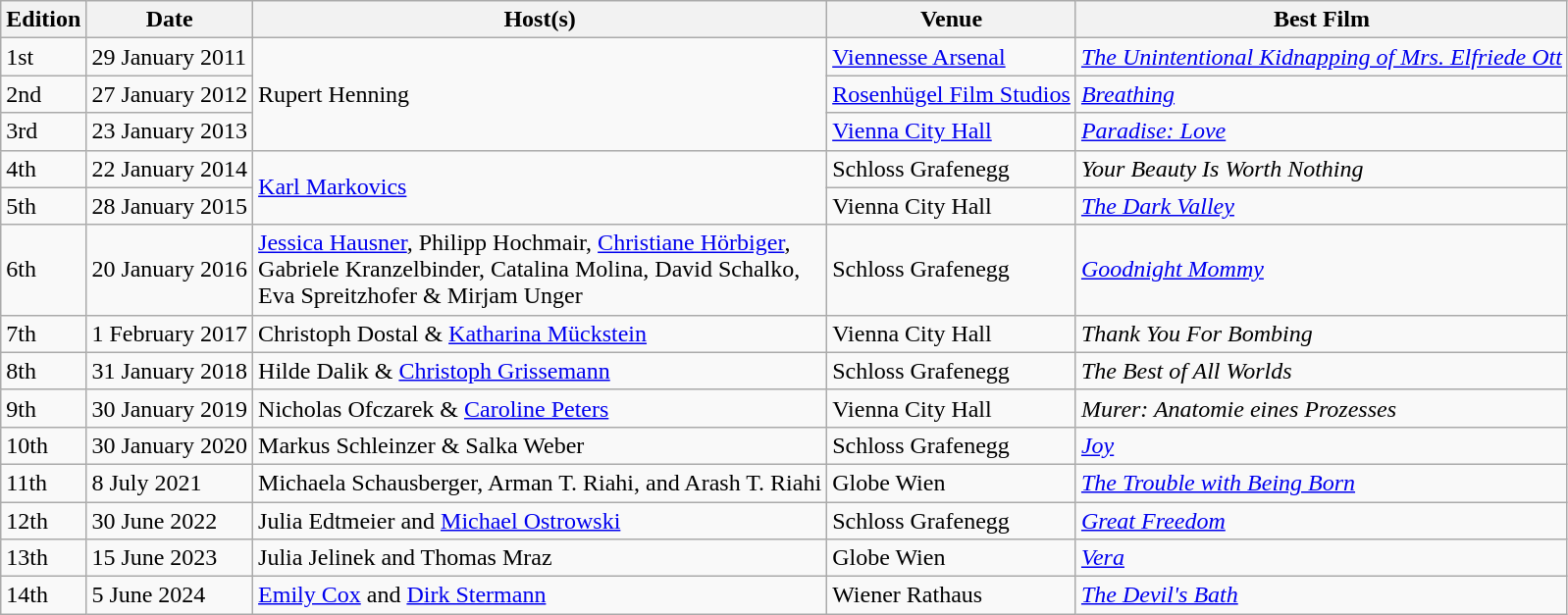<table class="sortable wikitable center">
<tr>
<th>Edition</th>
<th>Date</th>
<th>Host(s)</th>
<th>Venue</th>
<th>Best Film</th>
</tr>
<tr>
<td>1st</td>
<td>29 January 2011</td>
<td rowspan="3">Rupert Henning</td>
<td><a href='#'>Viennesse Arsenal</a></td>
<td><em><a href='#'>The Unintentional Kidnapping of Mrs. Elfriede Ott</a></em></td>
</tr>
<tr>
<td>2nd</td>
<td>27 January 2012</td>
<td><a href='#'>Rosenhügel Film Studios</a></td>
<td><em><a href='#'>Breathing</a></em></td>
</tr>
<tr>
<td>3rd</td>
<td>23 January 2013</td>
<td><a href='#'>Vienna City Hall</a></td>
<td><em><a href='#'>Paradise: Love</a></em></td>
</tr>
<tr>
<td>4th</td>
<td>22 January 2014</td>
<td rowspan="2"><a href='#'>Karl Markovics</a></td>
<td>Schloss Grafenegg</td>
<td><em>Your Beauty Is Worth Nothing</em></td>
</tr>
<tr>
<td>5th</td>
<td>28 January 2015</td>
<td>Vienna City Hall</td>
<td><em><a href='#'>The Dark Valley</a></em></td>
</tr>
<tr>
<td>6th</td>
<td>20 January 2016</td>
<td><a href='#'>Jessica Hausner</a>, Philipp Hochmair, <a href='#'>Christiane Hörbiger</a>,<br> Gabriele Kranzelbinder, Catalina Molina, David Schalko,<br> Eva Spreitzhofer & Mirjam Unger</td>
<td>Schloss Grafenegg</td>
<td><em><a href='#'>Goodnight Mommy</a></em></td>
</tr>
<tr>
<td>7th</td>
<td>1 February 2017</td>
<td>Christoph Dostal & <a href='#'>Katharina Mückstein</a></td>
<td>Vienna City Hall</td>
<td><em>Thank You For Bombing</em></td>
</tr>
<tr>
<td>8th</td>
<td>31 January 2018</td>
<td>Hilde Dalik & <a href='#'>Christoph Grissemann</a></td>
<td>Schloss Grafenegg</td>
<td><em>The Best of All Worlds</em></td>
</tr>
<tr>
<td>9th</td>
<td>30 January 2019</td>
<td>Nicholas Ofczarek & <a href='#'>Caroline Peters</a></td>
<td>Vienna City Hall</td>
<td><em>Murer: Anatomie eines Prozesses</em></td>
</tr>
<tr>
<td>10th</td>
<td>30 January 2020</td>
<td>Markus Schleinzer & Salka Weber</td>
<td>Schloss Grafenegg</td>
<td><em><a href='#'>Joy</a></em></td>
</tr>
<tr>
<td>11th</td>
<td>8 July 2021</td>
<td>Michaela Schausberger, Arman T. Riahi, and Arash T. Riahi</td>
<td>Globe Wien</td>
<td><em><a href='#'>The Trouble with Being Born</a></em></td>
</tr>
<tr>
<td>12th</td>
<td>30 June 2022</td>
<td>Julia Edtmeier and <a href='#'>Michael Ostrowski</a></td>
<td>Schloss Grafenegg</td>
<td><em><a href='#'>Great Freedom</a></em></td>
</tr>
<tr>
<td>13th</td>
<td>15 June 2023</td>
<td>Julia Jelinek and Thomas Mraz</td>
<td>Globe Wien</td>
<td><em><a href='#'>Vera</a></em></td>
</tr>
<tr>
<td>14th</td>
<td>5 June 2024</td>
<td><a href='#'>Emily Cox</a> and <a href='#'>Dirk Stermann</a></td>
<td>Wiener Rathaus</td>
<td><em><a href='#'>The Devil's Bath</a></em></td>
</tr>
</table>
